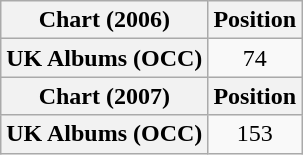<table class="wikitable plainrowheaders" style="text-align:center">
<tr>
<th scope="col">Chart (2006)</th>
<th scope="col">Position</th>
</tr>
<tr>
<th scope="row">UK Albums (OCC)</th>
<td>74</td>
</tr>
<tr>
<th scope="col">Chart (2007)</th>
<th scope="col">Position</th>
</tr>
<tr>
<th scope="row">UK Albums (OCC)</th>
<td>153</td>
</tr>
</table>
